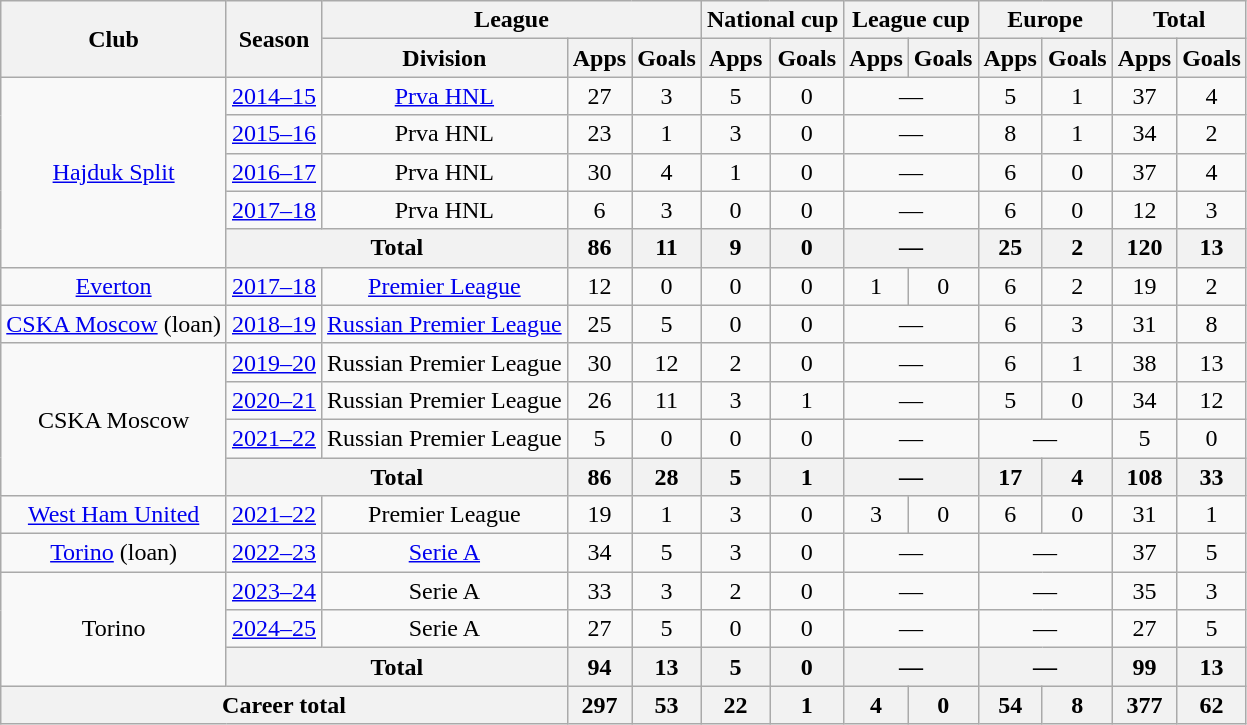<table class="wikitable" style="text-align:center">
<tr>
<th rowspan="2">Club</th>
<th rowspan="2">Season</th>
<th colspan="3">League</th>
<th colspan="2">National cup</th>
<th colspan="2">League cup</th>
<th colspan="2">Europe</th>
<th colspan="2">Total</th>
</tr>
<tr>
<th>Division</th>
<th>Apps</th>
<th>Goals</th>
<th>Apps</th>
<th>Goals</th>
<th>Apps</th>
<th>Goals</th>
<th>Apps</th>
<th>Goals</th>
<th>Apps</th>
<th>Goals</th>
</tr>
<tr>
<td rowspan="5"><a href='#'>Hajduk Split</a></td>
<td><a href='#'>2014–15</a></td>
<td><a href='#'>Prva HNL</a></td>
<td>27</td>
<td>3</td>
<td>5</td>
<td>0</td>
<td colspan="2">—</td>
<td>5</td>
<td>1</td>
<td>37</td>
<td>4</td>
</tr>
<tr>
<td><a href='#'>2015–16</a></td>
<td>Prva HNL</td>
<td>23</td>
<td>1</td>
<td>3</td>
<td>0</td>
<td colspan="2">—</td>
<td>8</td>
<td>1</td>
<td>34</td>
<td>2</td>
</tr>
<tr>
<td><a href='#'>2016–17</a></td>
<td>Prva HNL</td>
<td>30</td>
<td>4</td>
<td>1</td>
<td>0</td>
<td colspan="2">—</td>
<td>6</td>
<td>0</td>
<td>37</td>
<td>4</td>
</tr>
<tr>
<td><a href='#'>2017–18</a></td>
<td>Prva HNL</td>
<td>6</td>
<td>3</td>
<td>0</td>
<td>0</td>
<td colspan="2">—</td>
<td>6</td>
<td>0</td>
<td>12</td>
<td>3</td>
</tr>
<tr>
<th colspan="2">Total</th>
<th>86</th>
<th>11</th>
<th>9</th>
<th>0</th>
<th colspan="2">—</th>
<th>25</th>
<th>2</th>
<th>120</th>
<th>13</th>
</tr>
<tr>
<td><a href='#'>Everton</a></td>
<td><a href='#'>2017–18</a></td>
<td><a href='#'>Premier League</a></td>
<td>12</td>
<td>0</td>
<td>0</td>
<td>0</td>
<td>1</td>
<td>0</td>
<td>6</td>
<td>2</td>
<td>19</td>
<td>2</td>
</tr>
<tr>
<td><a href='#'>CSKA Moscow</a> (loan)</td>
<td><a href='#'>2018–19</a></td>
<td><a href='#'>Russian Premier League</a></td>
<td>25</td>
<td>5</td>
<td>0</td>
<td>0</td>
<td colspan="2">—</td>
<td>6</td>
<td>3</td>
<td>31</td>
<td>8</td>
</tr>
<tr>
<td rowspan="4">CSKA Moscow</td>
<td><a href='#'>2019–20</a></td>
<td>Russian Premier League</td>
<td>30</td>
<td>12</td>
<td>2</td>
<td>0</td>
<td colspan="2">—</td>
<td>6</td>
<td>1</td>
<td>38</td>
<td>13</td>
</tr>
<tr>
<td><a href='#'>2020–21</a></td>
<td>Russian Premier League</td>
<td>26</td>
<td>11</td>
<td>3</td>
<td>1</td>
<td colspan="2">—</td>
<td>5</td>
<td>0</td>
<td>34</td>
<td>12</td>
</tr>
<tr>
<td><a href='#'>2021–22</a></td>
<td>Russian Premier League</td>
<td>5</td>
<td>0</td>
<td>0</td>
<td>0</td>
<td colspan="2">—</td>
<td colspan="2">—</td>
<td>5</td>
<td>0</td>
</tr>
<tr>
<th colspan="2">Total</th>
<th>86</th>
<th>28</th>
<th>5</th>
<th>1</th>
<th colspan="2">—</th>
<th>17</th>
<th>4</th>
<th>108</th>
<th>33</th>
</tr>
<tr>
<td><a href='#'>West Ham United</a></td>
<td><a href='#'>2021–22</a></td>
<td>Premier League</td>
<td>19</td>
<td>1</td>
<td>3</td>
<td>0</td>
<td>3</td>
<td>0</td>
<td>6</td>
<td>0</td>
<td>31</td>
<td>1</td>
</tr>
<tr>
<td><a href='#'>Torino</a> (loan)</td>
<td><a href='#'>2022–23</a></td>
<td><a href='#'>Serie A</a></td>
<td>34</td>
<td>5</td>
<td>3</td>
<td>0</td>
<td colspan="2">—</td>
<td colspan="2">—</td>
<td>37</td>
<td>5</td>
</tr>
<tr>
<td rowspan="3">Torino</td>
<td><a href='#'>2023–24</a></td>
<td>Serie A</td>
<td>33</td>
<td>3</td>
<td>2</td>
<td>0</td>
<td colspan="2">—</td>
<td colspan="2">—</td>
<td>35</td>
<td>3</td>
</tr>
<tr>
<td><a href='#'>2024–25</a></td>
<td>Serie A</td>
<td>27</td>
<td>5</td>
<td>0</td>
<td>0</td>
<td colspan="2">—</td>
<td colspan="2">—</td>
<td>27</td>
<td>5</td>
</tr>
<tr>
<th colspan="2">Total</th>
<th>94</th>
<th>13</th>
<th>5</th>
<th>0</th>
<th colspan="2">—</th>
<th colspan="2">—</th>
<th>99</th>
<th>13</th>
</tr>
<tr>
<th colspan="3">Career total</th>
<th>297</th>
<th>53</th>
<th>22</th>
<th>1</th>
<th>4</th>
<th>0</th>
<th>54</th>
<th>8</th>
<th>377</th>
<th>62</th>
</tr>
</table>
